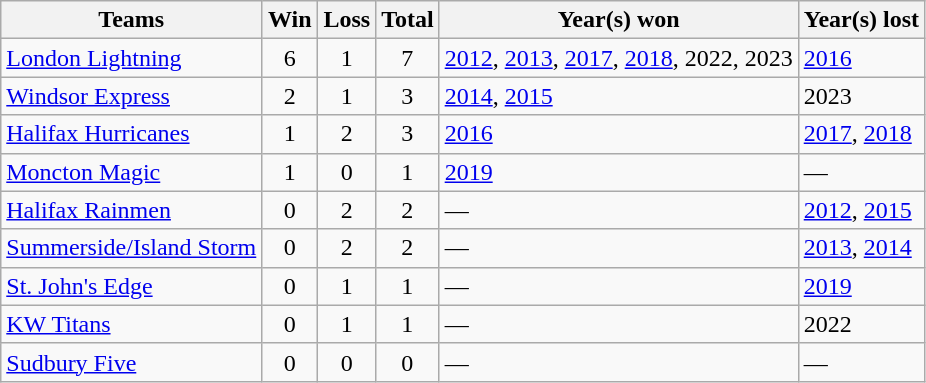<table class="wikitable sortable" style="text-align:center">
<tr>
<th>Teams</th>
<th width="30">Win</th>
<th width="30">Loss</th>
<th>Total</th>
<th>Year(s) won</th>
<th>Year(s) lost</th>
</tr>
<tr>
<td style="text-align:left"><a href='#'>London Lightning</a></td>
<td>6</td>
<td>1</td>
<td>7</td>
<td style="text-align:left"><a href='#'>2012</a>, <a href='#'>2013</a>, <a href='#'>2017</a>, <a href='#'>2018</a>, 2022, 2023</td>
<td style="text-align:left"><a href='#'>2016</a></td>
</tr>
<tr>
<td style="text-align:left"><a href='#'>Windsor Express</a></td>
<td>2</td>
<td>1</td>
<td>3</td>
<td style="text-align:left"><a href='#'>2014</a>, <a href='#'>2015</a></td>
<td style="text-align:left">2023</td>
</tr>
<tr>
<td style="text-align:left"><a href='#'>Halifax Hurricanes</a></td>
<td>1</td>
<td>2</td>
<td>3</td>
<td style="text-align:left"><a href='#'>2016</a></td>
<td style="text-align:left"><a href='#'>2017</a>, <a href='#'>2018</a></td>
</tr>
<tr>
<td style="text-align:left"><a href='#'>Moncton Magic</a></td>
<td>1</td>
<td>0</td>
<td>1</td>
<td style="text-align:left"><a href='#'>2019</a></td>
<td style="text-align:left">—</td>
</tr>
<tr>
<td style="text-align:left"><a href='#'>Halifax Rainmen</a></td>
<td>0</td>
<td>2</td>
<td>2</td>
<td style="text-align:left">—</td>
<td style="text-align:left"><a href='#'>2012</a>, <a href='#'>2015</a></td>
</tr>
<tr>
<td style="text-align:left"><a href='#'>Summerside/Island Storm</a></td>
<td>0</td>
<td>2</td>
<td>2</td>
<td style="text-align:left">—</td>
<td style="text-align:left"><a href='#'>2013</a>, <a href='#'>2014</a></td>
</tr>
<tr>
<td style="text-align:left"><a href='#'>St. John's Edge</a></td>
<td>0</td>
<td>1</td>
<td>1</td>
<td style="text-align:left">—</td>
<td style="text-align:left"><a href='#'>2019</a></td>
</tr>
<tr>
<td style="text-align:left"><a href='#'>KW Titans</a></td>
<td>0</td>
<td>1</td>
<td>1</td>
<td style="text-align:left">—</td>
<td style="text-align:left">2022</td>
</tr>
<tr>
<td style="text-align:left"><a href='#'>Sudbury Five</a></td>
<td>0</td>
<td>0</td>
<td>0</td>
<td style="text-align:left">—</td>
<td style="text-align:left">—</td>
</tr>
</table>
